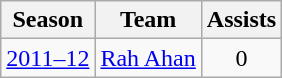<table class="wikitable" style="text-align: center;">
<tr>
<th>Season</th>
<th>Team</th>
<th>Assists</th>
</tr>
<tr>
<td><a href='#'>2011–12</a></td>
<td align="left"><a href='#'>Rah Ahan</a></td>
<td>0</td>
</tr>
</table>
